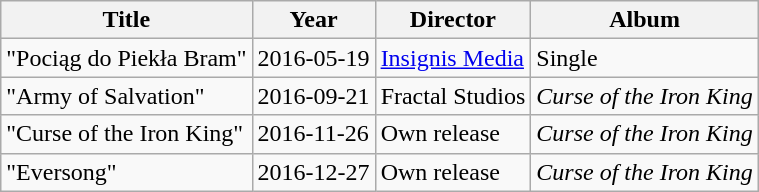<table class="wikitable">
<tr>
<th>Title</th>
<th>Year</th>
<th>Director</th>
<th>Album</th>
</tr>
<tr>
<td>"Pociąg do Piekła Bram"</td>
<td>2016-05-19</td>
<td><a href='#'>Insignis Media</a></td>
<td>Single</td>
</tr>
<tr>
<td>"Army of Salvation"</td>
<td>2016-09-21</td>
<td>Fractal Studios</td>
<td><em>Curse of the Iron King</em></td>
</tr>
<tr>
<td>"Curse of the Iron King"</td>
<td>2016-11-26</td>
<td>Own release</td>
<td><em>Curse of the Iron King</em></td>
</tr>
<tr>
<td>"Eversong"</td>
<td>2016-12-27</td>
<td>Own release</td>
<td><em>Curse of the Iron King</em></td>
</tr>
</table>
